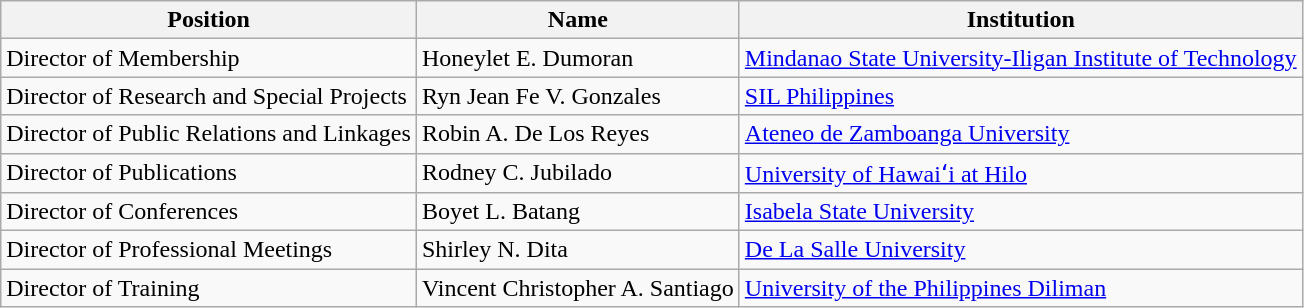<table class=wikitable>
<tr>
<th>Position</th>
<th>Name</th>
<th>Institution</th>
</tr>
<tr>
<td>Director of Membership</td>
<td>Honeylet E. Dumoran</td>
<td><a href='#'>Mindanao State University-Iligan Institute of Technology</a></td>
</tr>
<tr>
<td>Director of Research and Special Projects</td>
<td>Ryn Jean Fe V. Gonzales</td>
<td><a href='#'>SIL Philippines</a></td>
</tr>
<tr>
<td>Director of Public Relations and Linkages</td>
<td>Robin A. De Los Reyes</td>
<td><a href='#'>Ateneo de Zamboanga University</a></td>
</tr>
<tr>
<td>Director of Publications</td>
<td>Rodney C. Jubilado</td>
<td><a href='#'>University of Hawaiʻi at Hilo</a></td>
</tr>
<tr>
<td>Director of Conferences</td>
<td>Boyet L. Batang</td>
<td><a href='#'>Isabela State University</a></td>
</tr>
<tr>
<td>Director of Professional Meetings</td>
<td>Shirley N. Dita</td>
<td><a href='#'>De La Salle University</a></td>
</tr>
<tr>
<td>Director of Training</td>
<td>Vincent Christopher A. Santiago</td>
<td><a href='#'>University of the Philippines Diliman</a></td>
</tr>
</table>
